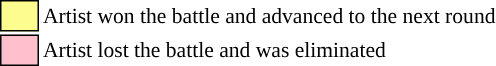<table class="toccolours" style="font-size: 90%; white-space: nowrap;”">
<tr>
<td style="background:#fdfc8f; border:1px solid black;">      </td>
<td>Artist won the battle and advanced to the next round</td>
</tr>
<tr>
<td style="background:pink; border:1px solid black;">      </td>
<td>Artist lost the battle and was eliminated</td>
</tr>
<tr>
</tr>
</table>
